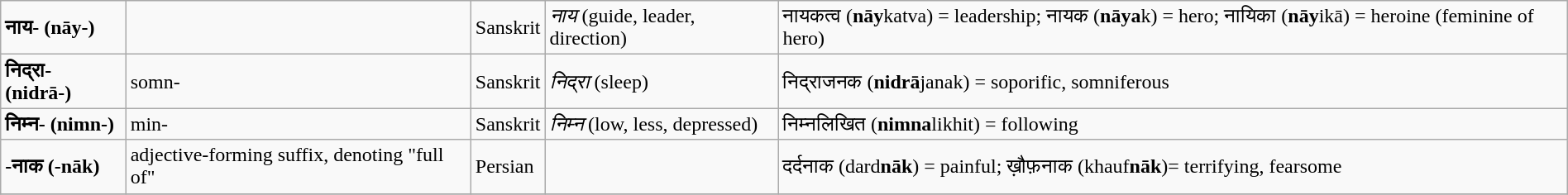<table class="wikitable sortable" width="100%">
<tr>
<td><strong>नाय- (nāy-)</strong></td>
<td></td>
<td>Sanskrit</td>
<td><em>नाय</em> (guide, leader, direction)</td>
<td>नायकत्व (<strong>nāy</strong>katva) = leadership; नायक (<strong>nāya</strong>k) = hero; नायिका (<strong>nāy</strong>ikā) = heroine (feminine of hero)</td>
</tr>
<tr>
<td><strong>निद्रा- (nidrā-)</strong></td>
<td>somn-</td>
<td>Sanskrit</td>
<td><em>निद्रा</em> (sleep)</td>
<td>निद्राजनक (<strong>nidrā</strong>janak) = soporific, somniferous</td>
</tr>
<tr>
<td><strong>निम्न- (nimn-)</strong></td>
<td>min-</td>
<td>Sanskrit</td>
<td><em>निम्न</em> (low, less, depressed)</td>
<td>निम्नलिखित (<strong>nimna</strong>likhit) = following</td>
</tr>
<tr>
<td><strong>-नाक (-nāk)</strong></td>
<td>adjective-forming suffix, denoting "full of"</td>
<td>Persian</td>
<td></td>
<td>दर्दनाक (dard<strong>nāk</strong>) = painful;  ख़ौफ़नाक (khauf<strong>nāk</strong>)= terrifying, fearsome</td>
</tr>
<tr>
</tr>
</table>
